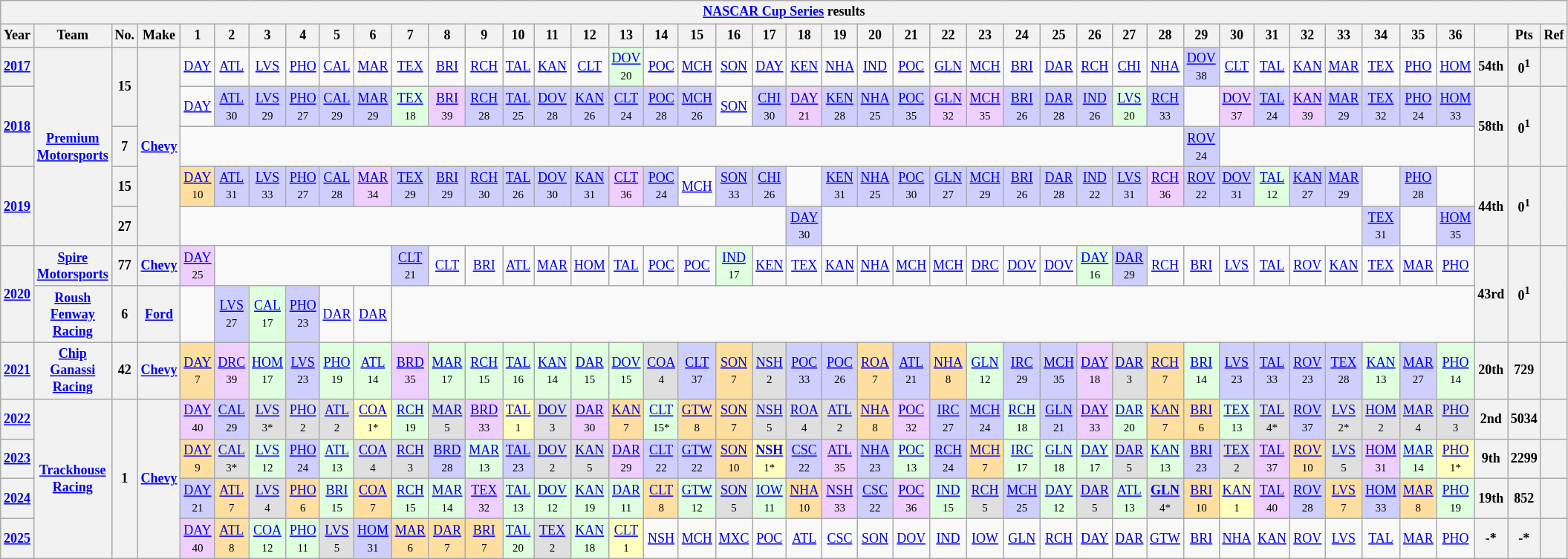<table class="wikitable" style="text-align:center; font-size:75%">
<tr>
<th colspan=43><a href='#'>NASCAR Cup Series</a> results</th>
</tr>
<tr>
<th>Year</th>
<th>Team</th>
<th>No.</th>
<th>Make</th>
<th>1</th>
<th>2</th>
<th>3</th>
<th>4</th>
<th>5</th>
<th>6</th>
<th>7</th>
<th>8</th>
<th>9</th>
<th>10</th>
<th>11</th>
<th>12</th>
<th>13</th>
<th>14</th>
<th>15</th>
<th>16</th>
<th>17</th>
<th>18</th>
<th>19</th>
<th>20</th>
<th>21</th>
<th>22</th>
<th>23</th>
<th>24</th>
<th>25</th>
<th>26</th>
<th>27</th>
<th>28</th>
<th>29</th>
<th>30</th>
<th>31</th>
<th>32</th>
<th>33</th>
<th>34</th>
<th>35</th>
<th>36</th>
<th></th>
<th>Pts</th>
<th>Ref</th>
</tr>
<tr>
<th><a href='#'>2017</a></th>
<th rowspan=5><a href='#'>Premium Motorsports</a></th>
<th rowspan=2>15</th>
<th rowspan=5><a href='#'>Chevy</a></th>
<td><a href='#'>DAY</a></td>
<td><a href='#'>ATL</a></td>
<td><a href='#'>LVS</a></td>
<td><a href='#'>PHO</a></td>
<td><a href='#'>CAL</a></td>
<td><a href='#'>MAR</a></td>
<td><a href='#'>TEX</a></td>
<td><a href='#'>BRI</a></td>
<td><a href='#'>RCH</a></td>
<td><a href='#'>TAL</a></td>
<td><a href='#'>KAN</a></td>
<td><a href='#'>CLT</a></td>
<td style="background:#DFFFDF;"><a href='#'>DOV</a><br><small>20</small></td>
<td><a href='#'>POC</a></td>
<td><a href='#'>MCH</a></td>
<td><a href='#'>SON</a></td>
<td><a href='#'>DAY</a></td>
<td><a href='#'>KEN</a></td>
<td><a href='#'>NHA</a></td>
<td><a href='#'>IND</a></td>
<td><a href='#'>POC</a></td>
<td><a href='#'>GLN</a></td>
<td><a href='#'>MCH</a></td>
<td><a href='#'>BRI</a></td>
<td><a href='#'>DAR</a></td>
<td><a href='#'>RCH</a></td>
<td><a href='#'>CHI</a></td>
<td><a href='#'>NHA</a></td>
<td style="background:#CFCFFF;"><a href='#'>DOV</a><br><small>38</small></td>
<td><a href='#'>CLT</a></td>
<td><a href='#'>TAL</a></td>
<td><a href='#'>KAN</a></td>
<td><a href='#'>MAR</a></td>
<td><a href='#'>TEX</a></td>
<td><a href='#'>PHO</a></td>
<td><a href='#'>HOM</a></td>
<th>54th</th>
<th>0<sup>1</sup></th>
<th></th>
</tr>
<tr>
<th rowspan=2><a href='#'>2018</a></th>
<td><a href='#'>DAY</a></td>
<td style="background:#CFCFFF;"><a href='#'>ATL</a><br><small>30</small></td>
<td style="background:#CFCFFF;"><a href='#'>LVS</a><br><small>29</small></td>
<td style="background:#CFCFFF;"><a href='#'>PHO</a><br><small>27</small></td>
<td style="background:#CFCFFF;"><a href='#'>CAL</a><br><small>29</small></td>
<td style="background:#CFCFFF;"><a href='#'>MAR</a><br><small>29</small></td>
<td style="background:#DFFFDF;"><a href='#'>TEX</a><br><small>18</small></td>
<td style="background:#EFCFFF;"><a href='#'>BRI</a><br><small>39</small></td>
<td style="background:#CFCFFF;"><a href='#'>RCH</a><br><small>28</small></td>
<td style="background:#CFCFFF;"><a href='#'>TAL</a><br><small>25</small></td>
<td style="background:#CFCFFF;"><a href='#'>DOV</a><br><small>28</small></td>
<td style="background:#CFCFFF;"><a href='#'>KAN</a><br><small>26</small></td>
<td style="background:#CFCFFF;"><a href='#'>CLT</a><br><small>24</small></td>
<td style="background:#CFCFFF;"><a href='#'>POC</a><br><small>28</small></td>
<td style="background:#CFCFFF;"><a href='#'>MCH</a><br><small>26</small></td>
<td><a href='#'>SON</a></td>
<td style="background:#CFCFFF;"><a href='#'>CHI</a><br><small>30</small></td>
<td style="background:#EFCFFF;"><a href='#'>DAY</a><br><small>21</small></td>
<td style="background:#CFCFFF;"><a href='#'>KEN</a><br><small>28</small></td>
<td style="background:#CFCFFF;"><a href='#'>NHA</a><br><small>25</small></td>
<td style="background:#CFCFFF;"><a href='#'>POC</a><br><small>35</small></td>
<td style="background:#EFCFFF;"><a href='#'>GLN</a><br><small>32</small></td>
<td style="background:#EFCFFF;"><a href='#'>MCH</a><br><small>35</small></td>
<td style="background:#CFCFFF;"><a href='#'>BRI</a><br><small>26</small></td>
<td style="background:#CFCFFF;"><a href='#'>DAR</a><br><small>28</small></td>
<td style="background:#CFCFFF;"><a href='#'>IND</a><br><small>26</small></td>
<td style="background:#DFFFDF;"><a href='#'>LVS</a><br><small>20</small></td>
<td style="background:#CFCFFF;"><a href='#'>RCH</a><br><small>33</small></td>
<td></td>
<td style="background:#EFCFFF;"><a href='#'>DOV</a><br><small>37</small></td>
<td style="background:#CFCFFF;"><a href='#'>TAL</a><br><small>24</small></td>
<td style="background:#EFCFFF;"><a href='#'>KAN</a><br><small>39</small></td>
<td style="background:#CFCFFF;"><a href='#'>MAR</a><br><small>29</small></td>
<td style="background:#CFCFFF;"><a href='#'>TEX</a><br><small>32</small></td>
<td style="background:#CFCFFF;"><a href='#'>PHO</a><br><small>24</small></td>
<td style="background:#CFCFFF;"><a href='#'>HOM</a><br><small>33</small></td>
<th rowspan=2>58th</th>
<th rowspan=2>0<sup>1</sup></th>
<th rowspan=2></th>
</tr>
<tr>
<th>7</th>
<td colspan=28></td>
<td style="background:#CFCFFF;"><a href='#'>ROV</a><br><small>24</small></td>
<td colspan=7></td>
</tr>
<tr>
<th rowspan=2><a href='#'>2019</a></th>
<th>15</th>
<td style="background:#FFDF9F;"><a href='#'>DAY</a><br><small>10</small></td>
<td style="background:#CFCFFF;"><a href='#'>ATL</a><br><small>31</small></td>
<td style="background:#CFCFFF;"><a href='#'>LVS</a><br><small>33</small></td>
<td style="background:#CFCFFF;"><a href='#'>PHO</a><br><small>27</small></td>
<td style="background:#CFCFFF;"><a href='#'>CAL</a><br><small>28</small></td>
<td style="background:#EFCFFF;"><a href='#'>MAR</a><br><small>34</small></td>
<td style="background:#CFCFFF;"><a href='#'>TEX</a><br><small>29</small></td>
<td style="background:#CFCFFF;"><a href='#'>BRI</a><br><small>29</small></td>
<td style="background:#CFCFFF;"><a href='#'>RCH</a><br><small>30</small></td>
<td style="background:#CFCFFF;"><a href='#'>TAL</a><br><small>26</small></td>
<td style="background:#CFCFFF;"><a href='#'>DOV</a><br><small>30</small></td>
<td style="background:#CFCFFF;"><a href='#'>KAN</a><br><small>31</small></td>
<td style="background:#EFCFFF;"><a href='#'>CLT</a><br><small>36</small></td>
<td style="background:#CFCFFF;"><a href='#'>POC</a><br><small>24</small></td>
<td><a href='#'>MCH</a></td>
<td style="background:#CFCFFF;"><a href='#'>SON</a><br><small>33</small></td>
<td style="background:#CFCFFF;"><a href='#'>CHI</a><br><small>26</small></td>
<td></td>
<td style="background:#CFCFFF;"><a href='#'>KEN</a><br><small>31</small></td>
<td style="background:#CFCFFF;"><a href='#'>NHA</a><br><small>25</small></td>
<td style="background:#CFCFFF;"><a href='#'>POC</a><br><small>30</small></td>
<td style="background:#CFCFFF;"><a href='#'>GLN</a><br><small>27</small></td>
<td style="background:#CFCFFF;"><a href='#'>MCH</a><br><small>29</small></td>
<td style="background:#CFCFFF;"><a href='#'>BRI</a><br><small>26</small></td>
<td style="background:#CFCFFF;"><a href='#'>DAR</a><br><small>28</small></td>
<td style="background:#CFCFFF;"><a href='#'>IND</a><br><small>22</small></td>
<td style="background:#CFCFFF;"><a href='#'>LVS</a><br><small>31</small></td>
<td style="background:#EFCFFF;"><a href='#'>RCH</a><br><small>36</small></td>
<td style="background:#CFCFFF;"><a href='#'>ROV</a><br><small>22</small></td>
<td style="background:#CFCFFF;"><a href='#'>DOV</a><br><small>31</small></td>
<td style="background:#DFFFDF;"><a href='#'>TAL</a><br><small>12</small></td>
<td style="background:#CFCFFF;"><a href='#'>KAN</a><br><small>27</small></td>
<td style="background:#CFCFFF;"><a href='#'>MAR</a><br><small>29</small></td>
<td></td>
<td style="background:#CFCFFF;"><a href='#'>PHO</a><br><small>28</small></td>
<td></td>
<th rowspan=2>44th</th>
<th rowspan=2>0<sup>1</sup></th>
<th rowspan=2></th>
</tr>
<tr>
<th>27</th>
<td colspan=17></td>
<td style="background:#CFCFFF;"><a href='#'>DAY</a><br><small>30</small></td>
<td colspan=15></td>
<td style="background:#CFCFFF;"><a href='#'>TEX</a><br><small>31</small></td>
<td></td>
<td style="background:#CFCFFF;"><a href='#'>HOM</a><br><small>35</small></td>
</tr>
<tr>
<th rowspan=2><a href='#'>2020</a></th>
<th><a href='#'>Spire Motorsports</a></th>
<th>77</th>
<th><a href='#'>Chevy</a></th>
<td style="background:#EFCFFF;"><a href='#'>DAY</a><br><small>25</small></td>
<td colspan=5></td>
<td style="background:#CFCFFF;"><a href='#'>CLT</a><br><small>21</small></td>
<td><a href='#'>CLT</a></td>
<td><a href='#'>BRI</a></td>
<td><a href='#'>ATL</a></td>
<td><a href='#'>MAR</a></td>
<td><a href='#'>HOM</a></td>
<td><a href='#'>TAL</a></td>
<td><a href='#'>POC</a></td>
<td><a href='#'>POC</a></td>
<td style="background:#DFFFDF;"><a href='#'>IND</a><br><small>17</small></td>
<td><a href='#'>KEN</a></td>
<td><a href='#'>TEX</a></td>
<td><a href='#'>KAN</a></td>
<td><a href='#'>NHA</a></td>
<td><a href='#'>MCH</a></td>
<td><a href='#'>MCH</a></td>
<td><a href='#'>DRC</a></td>
<td><a href='#'>DOV</a></td>
<td><a href='#'>DOV</a></td>
<td style="background:#DFFFDF;"><a href='#'>DAY</a><br><small>16</small></td>
<td style="background:#CFCFFF;"><a href='#'>DAR</a><br><small>29</small></td>
<td><a href='#'>RCH</a></td>
<td><a href='#'>BRI</a></td>
<td><a href='#'>LVS</a></td>
<td><a href='#'>TAL</a></td>
<td><a href='#'>ROV</a></td>
<td><a href='#'>KAN</a></td>
<td><a href='#'>TEX</a></td>
<td><a href='#'>MAR</a></td>
<td><a href='#'>PHO</a></td>
<th rowspan=2>43rd</th>
<th rowspan=2>0<sup>1</sup></th>
<th rowspan=2></th>
</tr>
<tr>
<th><a href='#'>Roush Fenway Racing</a></th>
<th>6</th>
<th><a href='#'>Ford</a></th>
<td></td>
<td style="background:#CFCFFF;"><a href='#'>LVS</a><br><small>27</small></td>
<td style="background:#DFFFDF;"><a href='#'>CAL</a><br><small>17</small></td>
<td style="background:#CFCFFF;"><a href='#'>PHO</a><br><small>23</small></td>
<td><a href='#'>DAR</a></td>
<td><a href='#'>DAR</a></td>
<td colspan=30></td>
</tr>
<tr>
<th><a href='#'>2021</a></th>
<th><a href='#'>Chip Ganassi Racing</a></th>
<th>42</th>
<th><a href='#'>Chevy</a></th>
<td style="background:#FFDF9F;"><a href='#'>DAY</a><br><small>7</small></td>
<td style="background:#EFCFFF;"><a href='#'>DRC</a><br><small>39</small></td>
<td style="background:#DFFFDF;"><a href='#'>HOM</a><br><small>17</small></td>
<td style="background:#CFCFFF;"><a href='#'>LVS</a><br><small>23</small></td>
<td style="background:#DFFFDF;"><a href='#'>PHO</a><br><small>19</small></td>
<td style="background:#DFFFDF;"><a href='#'>ATL</a><br><small>14</small></td>
<td style="background:#EFCFFF;"><a href='#'>BRD</a><br><small>35</small></td>
<td style="background:#DFFFDF;"><a href='#'>MAR</a><br><small>17</small></td>
<td style="background:#DFFFDF;"><a href='#'>RCH</a><br><small>15</small></td>
<td style="background:#DFFFDF;"><a href='#'>TAL</a><br><small>16</small></td>
<td style="background:#DFFFDF;"><a href='#'>KAN</a><br><small>14</small></td>
<td style="background:#DFFFDF;"><a href='#'>DAR</a><br><small>15</small></td>
<td style="background:#DFFFDF;"><a href='#'>DOV</a><br><small>15</small></td>
<td style="background:#DFDFDF;"><a href='#'>COA</a><br><small>4</small></td>
<td style="background:#CFCFFF;"><a href='#'>CLT</a><br><small>37</small></td>
<td style="background:#FFDF9F;"><a href='#'>SON</a><br><small>7</small></td>
<td style="background:#DFDFDF;"><a href='#'>NSH</a><br><small>2</small></td>
<td style="background:#CFCFFF;"><a href='#'>POC</a><br><small>33</small></td>
<td style="background:#CFCFFF;"><a href='#'>POC</a><br><small>26</small></td>
<td style="background:#FFDF9F;"><a href='#'>ROA</a><br><small>7</small></td>
<td style="background:#CFCFFF;"><a href='#'>ATL</a><br><small>21</small></td>
<td style="background:#FFDF9F;"><a href='#'>NHA</a><br><small>8</small></td>
<td style="background:#DFFFDF;"><a href='#'>GLN</a><br><small>12</small></td>
<td style="background:#CFCFFF;"><a href='#'>IRC</a><br><small>29</small></td>
<td style="background:#CFCFFF;"><a href='#'>MCH</a><br><small>35</small></td>
<td style="background:#EFCFFF;"><a href='#'>DAY</a><br><small>18</small></td>
<td style="background:#DFDFDF;"><a href='#'>DAR</a><br><small>3</small></td>
<td style="background:#FFDF9F;"><a href='#'>RCH</a><br><small>7</small></td>
<td style="background:#DFFFDF;"><a href='#'>BRI</a><br><small>14</small></td>
<td style="background:#CFCFFF;"><a href='#'>LVS</a><br><small>23</small></td>
<td style="background:#CFCFFF;"><a href='#'>TAL</a><br><small>33</small></td>
<td style="background:#CFCFFF;"><a href='#'>ROV</a><br><small>23</small></td>
<td style="background:#CFCFFF;"><a href='#'>TEX</a><br><small>28</small></td>
<td style="background:#DFFFDF;"><a href='#'>KAN</a><br><small>13</small></td>
<td style="background:#CFCFFF;"><a href='#'>MAR</a><br><small>27</small></td>
<td style="background:#DFFFDF;"><a href='#'>PHO</a><br><small>14</small></td>
<th>20th</th>
<th>729</th>
<th></th>
</tr>
<tr>
<th><a href='#'>2022</a></th>
<th rowspan=4><a href='#'>Trackhouse Racing</a></th>
<th rowspan=4>1</th>
<th rowspan=4><a href='#'>Chevy</a></th>
<td style="background:#EFCFFF;"><a href='#'>DAY</a><br><small>40</small></td>
<td style="background:#CFCFFF;"><a href='#'>CAL</a><br><small>29</small></td>
<td style="background:#DFDFDF;"><a href='#'>LVS</a><br><small>3*</small></td>
<td style="background:#DFDFDF;"><a href='#'>PHO</a><br><small>2</small></td>
<td style="background:#DFDFDF;"><a href='#'>ATL</a><br><small>2</small></td>
<td style="background:#FFFFBF;"><a href='#'>COA</a><br><small>1*</small></td>
<td style="background:#DFFFDF;"><a href='#'>RCH</a><br><small>19</small></td>
<td style="background:#DFDFDF;"><a href='#'>MAR</a><br><small>5</small></td>
<td style="background:#EFCFFF;"><a href='#'>BRD</a><br><small>33</small></td>
<td style="background:#FFFFBF;"><a href='#'>TAL</a><br><small>1</small></td>
<td style="background:#DFDFDF;"><a href='#'>DOV</a><br><small>3</small></td>
<td style="background:#EFCFFF;"><a href='#'>DAR</a><br><small>30</small></td>
<td style="background:#FFDF9F;"><a href='#'>KAN</a><br><small>7</small></td>
<td style="background:#DFFFDF;"><a href='#'>CLT</a><br><small>15*</small></td>
<td style="background:#FFDF9F;"><a href='#'>GTW</a><br><small>8</small></td>
<td style="background:#FFDF9F;"><a href='#'>SON</a><br><small>7</small></td>
<td style="background:#DFDFDF;"><a href='#'>NSH</a><br><small>5</small></td>
<td style="background:#DFDFDF;"><a href='#'>ROA</a><br><small>4</small></td>
<td style="background:#DFDFDF;"><a href='#'>ATL</a><br><small>2</small></td>
<td style="background:#FFDF9F;"><a href='#'>NHA</a><br><small>8</small></td>
<td style="background:#EFCFFF;"><a href='#'>POC</a><br><small>32</small></td>
<td style="background:#CFCFFF;"><a href='#'>IRC</a><br><small>27</small></td>
<td style="background:#CFCFFF;"><a href='#'>MCH</a><br><small>24</small></td>
<td style="background:#DFFFDF;"><a href='#'>RCH</a><br><small>18</small></td>
<td style="background:#CFCFFF;"><a href='#'>GLN</a><br><small>21</small></td>
<td style="background:#EFCFFF;"><a href='#'>DAY</a><br><small>33</small></td>
<td style="background:#DFFFDF;"><a href='#'>DAR</a><br><small>20</small></td>
<td style="background:#FFDF9F;"><a href='#'>KAN</a><br><small>7</small></td>
<td style="background:#FFDF9F;"><a href='#'>BRI</a><br><small>6</small></td>
<td style="background:#DFFFDF;"><a href='#'>TEX</a><br><small>13</small></td>
<td style="background:#DFDFDF;"><a href='#'>TAL</a><br><small>4*</small></td>
<td style="background:#CFCFFF;"><a href='#'>ROV</a><br><small>37</small></td>
<td style="background:#DFDFDF;"><a href='#'>LVS</a><br><small>2*</small></td>
<td style="background:#DFDFDF;"><a href='#'>HOM</a><br><small>2</small></td>
<td style="background:#DFDFDF;"><a href='#'>MAR</a><br><small>4</small></td>
<td style="background:#DFDFDF;"><a href='#'>PHO</a><br><small>3</small></td>
<th>2nd</th>
<th>5034</th>
<th></th>
</tr>
<tr>
<th><a href='#'>2023</a></th>
<td style="background:#FFDF9F;"><a href='#'>DAY</a> <br><small>9</small></td>
<td style="background:#DFDFDF;"><a href='#'>CAL</a><br><small>3*</small></td>
<td style="background:#DFFFDF;"><a href='#'>LVS</a><br><small>12</small></td>
<td style="background:#CFCFFF;"><a href='#'>PHO</a><br><small>24</small></td>
<td style="background:#DFFFDF;"><a href='#'>ATL</a><br><small>13</small></td>
<td style="background:#DFDFDF;"><a href='#'>COA</a><br><small>4</small></td>
<td style="background:#DFDFDF;"><a href='#'>RCH</a><br><small>3</small></td>
<td style="background:#CFCFFF;"><a href='#'>BRD</a><br><small>28</small></td>
<td style="background:#DFFFDF;"><a href='#'>MAR</a><br><small>13</small></td>
<td style="background:#CFCFFF;"><a href='#'>TAL</a><br><small>23</small></td>
<td style="background:#DFDFDF;"><a href='#'>DOV</a><br><small>2</small></td>
<td style="background:#DFDFDF;"><a href='#'>KAN</a><br><small>5</small></td>
<td style="background:#EFCFFF;"><a href='#'>DAR</a><br><small>29</small></td>
<td style="background:#CFCFFF;"><a href='#'>CLT</a><br><small>22</small></td>
<td style="background:#CFCFFF;"><a href='#'>GTW</a><br><small>22</small></td>
<td style="background:#FFDF9F;"><a href='#'>SON</a><br><small>10</small></td>
<td style="background:#FFFFBF;"><strong><a href='#'>NSH</a></strong><br><small>1*</small></td>
<td style="background:#CFCFFF;"><a href='#'>CSC</a><br><small>22</small></td>
<td style="background:#EFCFFF;"><a href='#'>ATL</a><br><small>35</small></td>
<td style="background:#CFCFFF;"><a href='#'>NHA</a><br><small>23</small></td>
<td style="background:#DFFFDF;"><a href='#'>POC</a><br><small>13</small></td>
<td style="background:#CFCFFF;"><a href='#'>RCH</a><br><small>24</small></td>
<td style="background:#FFDF9F;"><a href='#'>MCH</a><br><small>7</small></td>
<td style="background:#DFFFDF;"><a href='#'>IRC</a><br><small>17</small></td>
<td style="background:#DFFFDF;"><a href='#'>GLN</a><br><small>18</small></td>
<td style="background:#DFFFDF;"><a href='#'>DAY</a><br><small>17</small></td>
<td style="background:#DFDFDF;"><a href='#'>DAR</a><br><small>5</small></td>
<td style="background:#DFFFDF;"><a href='#'>KAN</a><br><small>13</small></td>
<td style="background:#CFCFFF;"><a href='#'>BRI</a><br><small>23</small></td>
<td style="background:#DFDFDF;"><a href='#'>TEX</a><br><small>2</small></td>
<td style="background:#EFCFFF;"><a href='#'>TAL</a><br><small>37</small></td>
<td style="background:#FFDF9F;"><a href='#'>ROV</a><br><small>10</small></td>
<td style="background:#DFDFDF;"><a href='#'>LVS</a><br><small>5</small></td>
<td style="background:#EFCFFF;"><a href='#'>HOM</a><br><small>31</small></td>
<td style="background:#DFFFDF;"><a href='#'>MAR</a><br><small>14</small></td>
<td style="background:#FFFFBF;"><a href='#'>PHO</a><br><small>1*</small></td>
<th>9th</th>
<th>2299</th>
<th></th>
</tr>
<tr>
<th><a href='#'>2024</a></th>
<td style="background:#CFCFFF;"><a href='#'>DAY</a><br><small>21</small></td>
<td style="background:#FFDF9F;"><a href='#'>ATL</a><br><small>7</small></td>
<td style="background:#DFDFDF;"><a href='#'>LVS</a><br><small>4</small></td>
<td style="background:#FFDF9F;"><a href='#'>PHO</a><br><small>6</small></td>
<td style="background:#DFFFDF;"><a href='#'>BRI</a><br><small>15</small></td>
<td style="background:#FFDF9F;"><a href='#'>COA</a><br><small>7</small></td>
<td style="background:#DFFFDF;"><a href='#'>RCH</a><br><small>15</small></td>
<td style="background:#DFFFDF;"><a href='#'>MAR</a><br><small>14</small></td>
<td style="background:#EFCFFF;"><a href='#'>TEX</a><br><small>32</small></td>
<td style="background:#DFFFDF;"><a href='#'>TAL</a><br><small>13</small></td>
<td style="background:#DFFFDF;"><a href='#'>DOV</a><br><small>12</small></td>
<td style="background:#DFFFDF;"><a href='#'>KAN</a><br><small>19</small></td>
<td style="background:#DFFFDF;"><a href='#'>DAR</a><br><small>11</small></td>
<td style="background:#FFDF9F;"><a href='#'>CLT</a><br><small>8</small></td>
<td style="background:#DFFFDF;"><a href='#'>GTW</a><br><small>12</small></td>
<td style="background:#DFDFDF;"><a href='#'>SON</a><br><small>5</small></td>
<td style="background:#DFFFDF;"><a href='#'>IOW</a><br><small>11</small></td>
<td style="background:#FFDF9F;"><a href='#'>NHA</a><br><small>10</small></td>
<td style="background:#EFCFFF;"><a href='#'>NSH</a><br><small>33</small></td>
<td style="background:#CFCFFF;"><a href='#'>CSC</a><br><small>22</small></td>
<td style="background:#EFCFFF;"><a href='#'>POC</a><br><small>36</small></td>
<td style="background:#DFFFDF;"><a href='#'>IND</a><br><small>15</small></td>
<td style="background:#DFDFDF;"><a href='#'>RCH</a><br><small>5</small></td>
<td style="background:#CFCFFF;"><a href='#'>MCH</a><br><small>25</small></td>
<td style="background:#DFFFDF;"><a href='#'>DAY</a><br><small>12</small></td>
<td style="background:#DFDFDF;"><a href='#'>DAR</a><br><small>5</small></td>
<td style="background:#DFFFDF;"><a href='#'>ATL</a><br><small>13</small></td>
<td style="background:#DFDFDF;"><strong><a href='#'>GLN</a></strong><br><small>4*</small></td>
<td style="background:#FFDF9F;"><a href='#'>BRI</a><br><small>10</small></td>
<td style="background:#FFFFBF;"><a href='#'>KAN</a><br><small>1</small></td>
<td style="background:#EFCFFF;"><a href='#'>TAL</a><br><small>40</small></td>
<td style="background:#CFCFFF;"><a href='#'>ROV</a><br><small>28</small></td>
<td style="background:#FFDF9F;"><a href='#'>LVS</a><br><small>7</small></td>
<td style="background:#CFCFFF;"><a href='#'>HOM</a><br><small>33</small></td>
<td style="background:#FFDF9F;"><a href='#'>MAR</a><br><small>8</small></td>
<td style="background:#DFFFDF;"><a href='#'>PHO</a><br><small>19</small></td>
<th>19th</th>
<th>852</th>
<th></th>
</tr>
<tr>
<th><a href='#'>2025</a></th>
<td style="background:#EFCFFF;"><a href='#'>DAY</a><br><small>40</small></td>
<td style="background:#FFDF9F;"><a href='#'>ATL</a><br><small>8</small></td>
<td style="background:#DFFFDF;"><a href='#'>COA</a><br><small>12</small></td>
<td style="background:#DFFFDF;"><a href='#'>PHO</a><br><small>11</small></td>
<td style="background:#DFDFDF;"><a href='#'>LVS</a><br><small>5</small></td>
<td style="background:#CFCFFF;"><a href='#'>HOM</a><br><small>31</small></td>
<td style="background:#FFDF9F;"><a href='#'>MAR</a><br><small>6</small></td>
<td style="background:#FFDF9F;"><a href='#'>DAR</a><br><small>7</small></td>
<td style="background:#FFDF9F;"><a href='#'>BRI</a><br><small>7</small></td>
<td style="background:#DFFFDF;"><a href='#'>TAL</a><br><small>20</small></td>
<td style="background:#DFDFDF;"><a href='#'>TEX</a><br><small>2</small></td>
<td style="background:#DFFFDF;"><a href='#'>KAN</a><br><small>18</small></td>
<td style="background:#FFFFBF;"><a href='#'>CLT</a><br><small>1</small></td>
<td style="background:#;"><a href='#'>NSH</a><br><small></small></td>
<td><a href='#'>MCH</a></td>
<td><a href='#'>MXC</a></td>
<td><a href='#'>POC</a></td>
<td><a href='#'>ATL</a></td>
<td><a href='#'>CSC</a></td>
<td><a href='#'>SON</a></td>
<td><a href='#'>DOV</a></td>
<td><a href='#'>IND</a></td>
<td><a href='#'>IOW</a></td>
<td><a href='#'>GLN</a></td>
<td><a href='#'>RCH</a></td>
<td><a href='#'>DAY</a></td>
<td><a href='#'>DAR</a></td>
<td><a href='#'>GTW</a></td>
<td><a href='#'>BRI</a></td>
<td><a href='#'>NHA</a></td>
<td><a href='#'>KAN</a></td>
<td><a href='#'>ROV</a></td>
<td><a href='#'>LVS</a></td>
<td><a href='#'>TAL</a></td>
<td><a href='#'>MAR</a></td>
<td><a href='#'>PHO</a></td>
<th>-*</th>
<th>-*</th>
<th></th>
</tr>
</table>
